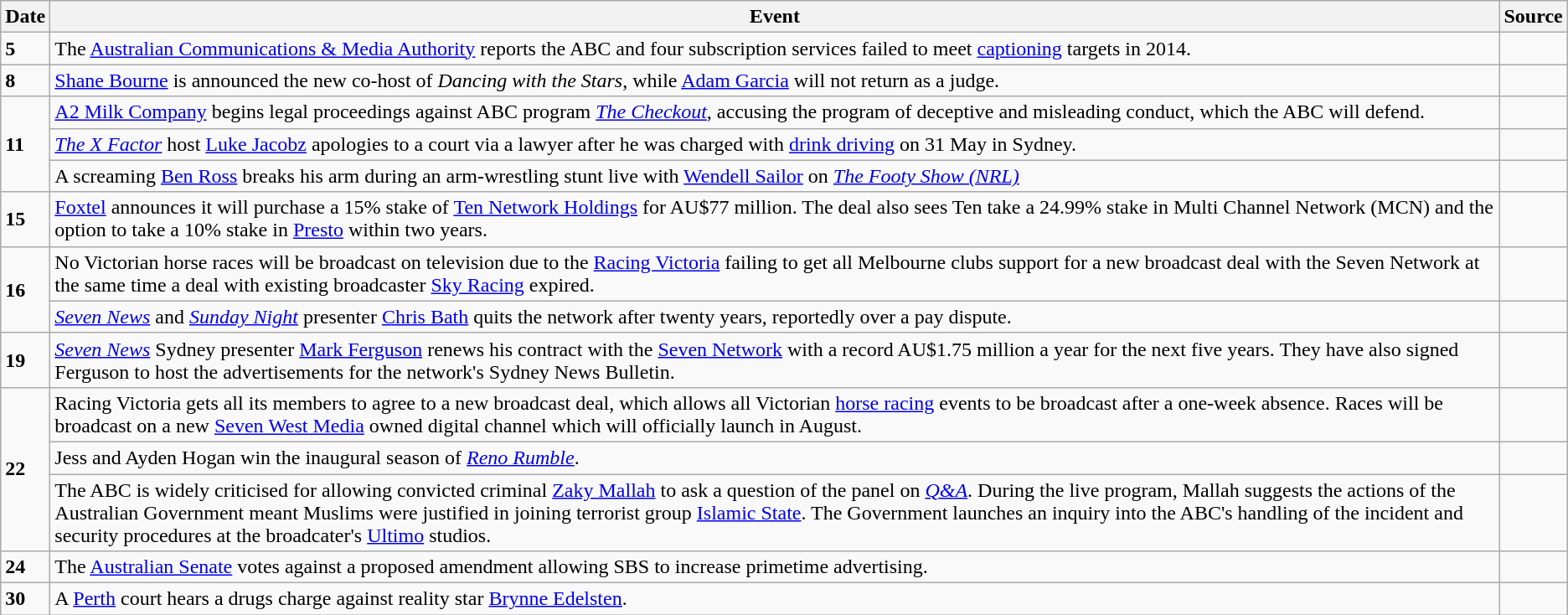<table class="wikitable">
<tr>
<th>Date</th>
<th>Event</th>
<th>Source</th>
</tr>
<tr>
<td><strong>5</strong></td>
<td>The <a href='#'>Australian Communications & Media Authority</a> reports the ABC and four subscription services failed to meet <a href='#'>captioning</a> targets in 2014.</td>
<td></td>
</tr>
<tr>
<td><strong>8</strong></td>
<td><a href='#'>Shane Bourne</a> is announced the new co-host of <em>Dancing with the Stars</em>, while <a href='#'>Adam Garcia</a> will not return as a judge.</td>
<td></td>
</tr>
<tr>
<td rowspan="3"><strong>11</strong></td>
<td><a href='#'>A2 Milk Company</a> begins legal proceedings against ABC program <em><a href='#'>The Checkout</a></em>, accusing the program of deceptive and misleading conduct, which the ABC will defend.</td>
<td></td>
</tr>
<tr>
<td><em><a href='#'>The X Factor</a></em> host <a href='#'>Luke Jacobz</a> apologies to a court via a lawyer after he was charged with <a href='#'>drink driving</a> on 31 May in Sydney.</td>
<td></td>
</tr>
<tr>
<td>A screaming <a href='#'>Ben Ross</a> breaks his arm during an arm-wrestling stunt live with <a href='#'>Wendell Sailor</a> on <em><a href='#'>The Footy Show (NRL)</a></em></td>
<td></td>
</tr>
<tr>
<td><strong>15</strong></td>
<td><a href='#'>Foxtel</a> announces it will purchase a 15% stake of <a href='#'>Ten Network Holdings</a> for AU$77 million. The deal also sees Ten take a 24.99% stake in Multi Channel Network (MCN) and the option to take a 10% stake in <a href='#'>Presto</a> within two years.</td>
<td></td>
</tr>
<tr>
<td rowspan="2"><strong>16</strong></td>
<td>No Victorian horse races will be broadcast on television due to the <a href='#'>Racing Victoria</a> failing to get all Melbourne clubs support for a new broadcast deal with the Seven Network at the same time a deal with existing broadcaster <a href='#'>Sky Racing</a> expired.</td>
<td></td>
</tr>
<tr>
<td><em><a href='#'>Seven News</a></em> and <em><a href='#'>Sunday Night</a></em> presenter <a href='#'>Chris Bath</a> quits the network after twenty years, reportedly over a pay dispute.</td>
<td></td>
</tr>
<tr>
<td><strong>19</strong></td>
<td><em><a href='#'>Seven News</a></em> Sydney presenter <a href='#'>Mark Ferguson</a> renews his contract with the <a href='#'>Seven Network</a> with a record AU$1.75 million a year for the next five years. They have also signed Ferguson to host the advertisements for the network's Sydney News Bulletin.</td>
<td></td>
</tr>
<tr>
<td rowspan="3"><strong>22</strong></td>
<td>Racing Victoria gets all its members to agree to a new broadcast deal, which allows all Victorian <a href='#'>horse racing</a> events to be broadcast after a one-week absence. Races will be broadcast on a new <a href='#'>Seven West Media</a> owned digital channel which will officially launch in August.</td>
<td></td>
</tr>
<tr>
<td>Jess and Ayden Hogan win the inaugural season of <em><a href='#'>Reno Rumble</a></em>.</td>
<td></td>
</tr>
<tr>
<td>The ABC is widely criticised for allowing convicted criminal <a href='#'>Zaky Mallah</a> to ask a question of the panel on <em><a href='#'>Q&A</a></em>. During the live program, Mallah suggests the actions of the Australian Government meant Muslims were justified in joining terrorist group <a href='#'>Islamic State</a>. The Government launches an inquiry into the ABC's handling of the incident and security procedures at the broadcater's <a href='#'>Ultimo</a> studios.</td>
<td></td>
</tr>
<tr>
<td><strong>24</strong></td>
<td>The <a href='#'>Australian Senate</a> votes against a proposed amendment allowing SBS to increase primetime advertising.</td>
<td></td>
</tr>
<tr>
<td><strong>30</strong></td>
<td>A <a href='#'>Perth</a> court hears a drugs charge against reality star <a href='#'>Brynne Edelsten</a>.</td>
<td></td>
</tr>
</table>
